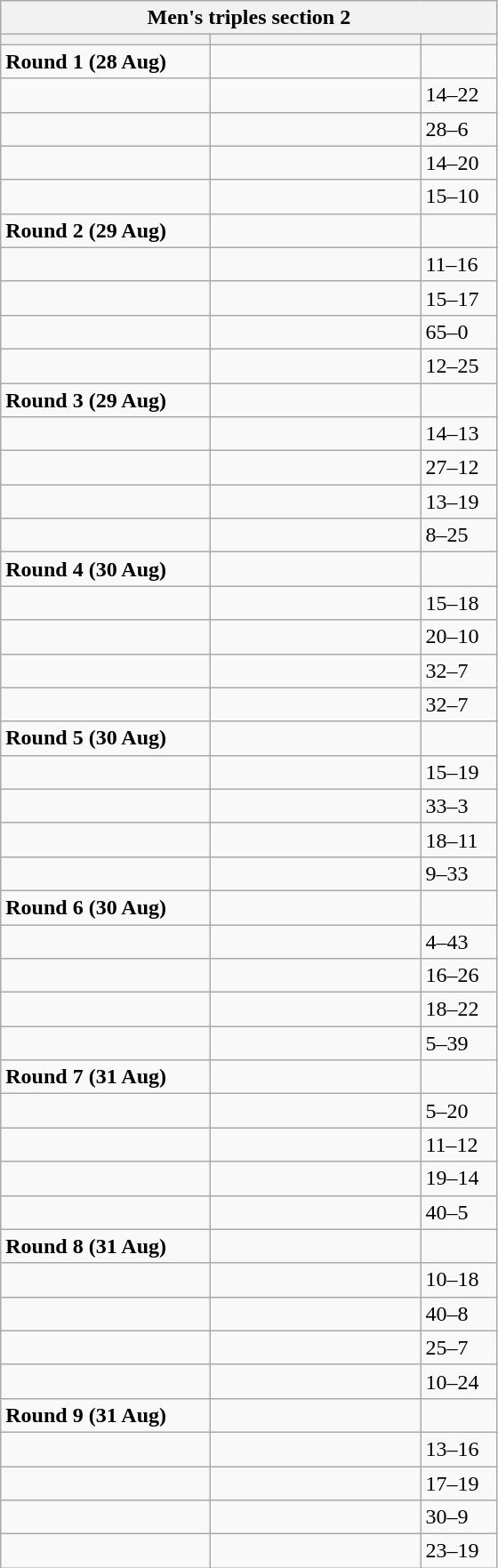<table class="wikitable">
<tr>
<th colspan="3">Men's triples section 2</th>
</tr>
<tr>
<th width=150></th>
<th width=150></th>
<th width=50></th>
</tr>
<tr>
<td><strong>Round 1 (28 Aug)</strong></td>
<td></td>
<td></td>
</tr>
<tr>
<td></td>
<td></td>
<td>14–22</td>
</tr>
<tr>
<td></td>
<td></td>
<td>28–6</td>
</tr>
<tr>
<td></td>
<td></td>
<td>14–20</td>
</tr>
<tr>
<td></td>
<td></td>
<td>15–10</td>
</tr>
<tr>
<td><strong>Round 2 (29 Aug)</strong></td>
<td></td>
<td></td>
</tr>
<tr>
<td></td>
<td></td>
<td>11–16</td>
</tr>
<tr>
<td></td>
<td></td>
<td>15–17</td>
</tr>
<tr>
<td></td>
<td></td>
<td>65–0</td>
</tr>
<tr>
<td></td>
<td></td>
<td>12–25</td>
</tr>
<tr>
<td><strong>Round 3 (29 Aug)</strong></td>
<td></td>
<td></td>
</tr>
<tr>
<td></td>
<td></td>
<td>14–13</td>
</tr>
<tr>
<td></td>
<td></td>
<td>27–12</td>
</tr>
<tr>
<td></td>
<td></td>
<td>13–19</td>
</tr>
<tr>
<td></td>
<td></td>
<td>8–25</td>
</tr>
<tr>
<td><strong>Round 4 (30 Aug)</strong></td>
<td></td>
<td></td>
</tr>
<tr>
<td></td>
<td></td>
<td>15–18</td>
</tr>
<tr>
<td></td>
<td></td>
<td>20–10</td>
</tr>
<tr>
<td></td>
<td></td>
<td>32–7</td>
</tr>
<tr>
<td></td>
<td></td>
<td>32–7</td>
</tr>
<tr>
<td><strong>Round 5 (30 Aug)</strong></td>
<td></td>
<td></td>
</tr>
<tr>
<td></td>
<td></td>
<td>15–19</td>
</tr>
<tr>
<td></td>
<td></td>
<td>33–3</td>
</tr>
<tr>
<td></td>
<td></td>
<td>18–11</td>
</tr>
<tr>
<td></td>
<td></td>
<td>9–33</td>
</tr>
<tr>
<td><strong>Round 6  (30 Aug)</strong></td>
<td></td>
<td></td>
</tr>
<tr>
<td></td>
<td></td>
<td>4–43</td>
</tr>
<tr>
<td></td>
<td></td>
<td>16–26</td>
</tr>
<tr>
<td></td>
<td></td>
<td>18–22</td>
</tr>
<tr>
<td></td>
<td></td>
<td>5–39</td>
</tr>
<tr>
<td><strong>Round 7 (31 Aug)</strong></td>
<td></td>
<td></td>
</tr>
<tr>
<td></td>
<td></td>
<td>5–20</td>
</tr>
<tr>
<td></td>
<td></td>
<td>11–12</td>
</tr>
<tr>
<td></td>
<td></td>
<td>19–14</td>
</tr>
<tr>
<td></td>
<td></td>
<td>40–5</td>
</tr>
<tr>
<td><strong>Round 8 (31 Aug)</strong></td>
<td></td>
<td></td>
</tr>
<tr>
<td></td>
<td></td>
<td>10–18</td>
</tr>
<tr>
<td></td>
<td></td>
<td>40–8</td>
</tr>
<tr>
<td></td>
<td></td>
<td>25–7</td>
</tr>
<tr>
<td></td>
<td></td>
<td>10–24</td>
</tr>
<tr>
<td><strong>Round 9 (31 Aug)</strong></td>
<td></td>
<td></td>
</tr>
<tr>
<td></td>
<td></td>
<td>13–16</td>
</tr>
<tr>
<td></td>
<td></td>
<td>17–19</td>
</tr>
<tr>
<td></td>
<td></td>
<td>30–9</td>
</tr>
<tr>
<td></td>
<td></td>
<td>23–19</td>
</tr>
</table>
